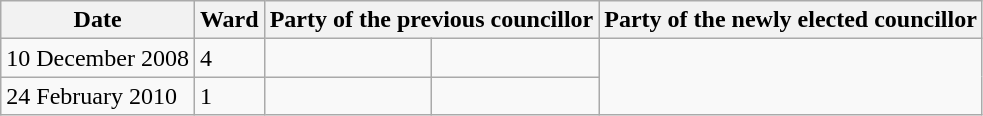<table class="wikitable">
<tr>
<th>Date</th>
<th>Ward</th>
<th colspan=2>Party of the previous councillor</th>
<th colspan=2>Party of the newly elected councillor</th>
</tr>
<tr>
<td>10 December 2008</td>
<td>4</td>
<td></td>
<td></td>
</tr>
<tr>
<td>24 February 2010</td>
<td>1</td>
<td></td>
<td></td>
</tr>
</table>
